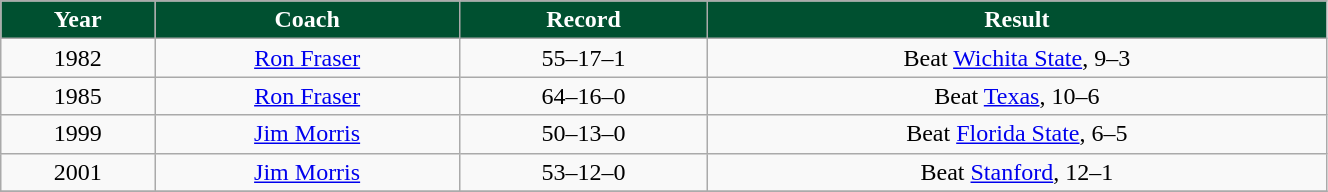<table cellpadding="1" border="1" cellspacing="1" width="70%" class="wikitable sortable" style="text-align:center;">
<tr>
<th style="background: #005030; color:white;">Year</th>
<th style="background: #005030; color:white;">Coach</th>
<th style="background: #005030; color:white;">Record</th>
<th style="background: #005030; color:white;">Result</th>
</tr>
<tr>
<td>1982</td>
<td><a href='#'>Ron Fraser</a></td>
<td>55–17–1</td>
<td>Beat <a href='#'>Wichita State</a>, 9–3</td>
</tr>
<tr>
<td>1985</td>
<td><a href='#'>Ron Fraser</a></td>
<td>64–16–0</td>
<td>Beat <a href='#'>Texas</a>, 10–6</td>
</tr>
<tr>
<td>1999</td>
<td><a href='#'>Jim Morris</a></td>
<td>50–13–0</td>
<td>Beat <a href='#'>Florida State</a>, 6–5</td>
</tr>
<tr>
<td>2001</td>
<td><a href='#'>Jim Morris</a></td>
<td>53–12–0</td>
<td>Beat <a href='#'>Stanford</a>, 12–1</td>
</tr>
<tr>
</tr>
</table>
